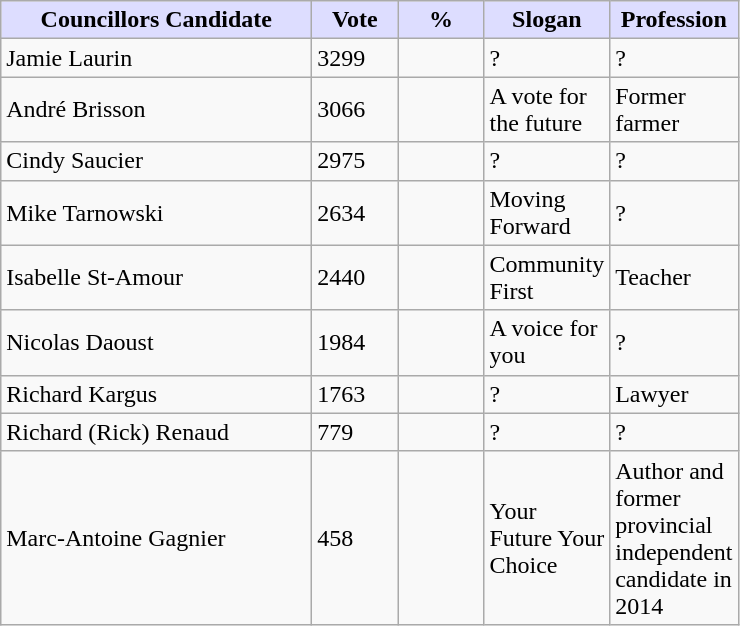<table class="wikitable">
<tr>
<th style="background:#ddf; width:200px;">Councillors Candidate</th>
<th style="background:#ddf; width:50px;">Vote</th>
<th style="background:#ddf; width:50px;">%</th>
<th style="background:#ddf; width:50px;">Slogan</th>
<th style="background:#ddf; width:50px;">Profession</th>
</tr>
<tr>
<td>Jamie Laurin</td>
<td>3299</td>
<td></td>
<td>?</td>
<td>?</td>
</tr>
<tr>
<td>André Brisson</td>
<td>3066</td>
<td></td>
<td>A vote for the future</td>
<td>Former farmer</td>
</tr>
<tr>
<td>Cindy Saucier</td>
<td>2975</td>
<td></td>
<td>?</td>
<td>?</td>
</tr>
<tr>
<td>Mike Tarnowski</td>
<td>2634</td>
<td></td>
<td>Moving Forward</td>
<td>?</td>
</tr>
<tr>
<td>Isabelle St-Amour</td>
<td>2440</td>
<td></td>
<td>Community First</td>
<td>Teacher</td>
</tr>
<tr>
<td>Nicolas Daoust</td>
<td>1984</td>
<td></td>
<td>A voice for you</td>
<td>?</td>
</tr>
<tr>
<td>Richard Kargus</td>
<td>1763</td>
<td></td>
<td>?</td>
<td>Lawyer</td>
</tr>
<tr>
<td>Richard (Rick) Renaud</td>
<td>779</td>
<td></td>
<td>?</td>
<td>?</td>
</tr>
<tr>
<td>Marc-Antoine Gagnier</td>
<td>458</td>
<td></td>
<td>Your Future Your Choice</td>
<td>Author and former provincial independent candidate in 2014</td>
</tr>
</table>
